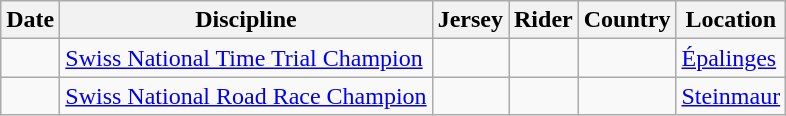<table class="wikitable">
<tr>
<th>Date</th>
<th>Discipline</th>
<th>Jersey</th>
<th>Rider</th>
<th>Country</th>
<th>Location</th>
</tr>
<tr>
<td></td>
<td><a href='#'>Swiss National Time Trial Champion</a></td>
<td></td>
<td></td>
<td></td>
<td><a href='#'>Épalinges</a></td>
</tr>
<tr>
<td></td>
<td><a href='#'>Swiss National Road Race Champion</a></td>
<td></td>
<td></td>
<td></td>
<td><a href='#'>Steinmaur</a></td>
</tr>
</table>
